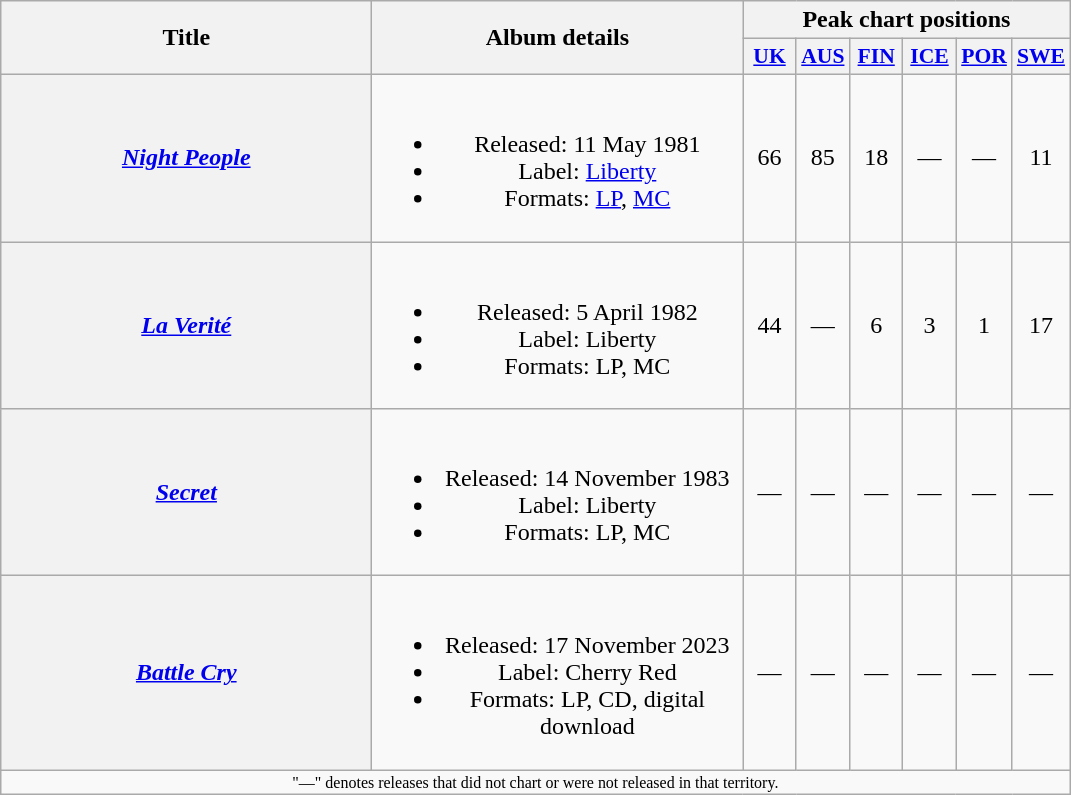<table class="wikitable plainrowheaders" style="text-align:center;">
<tr>
<th rowspan="2" scope="col" style="width:15em;">Title</th>
<th rowspan="2" scope="col" style="width:15em;">Album details</th>
<th colspan="6">Peak chart positions</th>
</tr>
<tr>
<th scope="col" style="width:2em;font-size:90%;"><a href='#'>UK</a><br></th>
<th scope="col" style="width:2em;font-size:90%;"><a href='#'>AUS</a><br></th>
<th scope="col" style="width:2em;font-size:90%;"><a href='#'>FIN</a><br></th>
<th scope="col" style="width:2em;font-size:90%;"><a href='#'>ICE</a><br></th>
<th scope="col" style="width:2em;font-size:90%;"><a href='#'>POR</a><br></th>
<th scope="col" style="width:2em;font-size:90%;"><a href='#'>SWE</a><br></th>
</tr>
<tr>
<th scope="row"><em><a href='#'>Night People</a></em></th>
<td><br><ul><li>Released: 11 May 1981</li><li>Label: <a href='#'>Liberty</a></li><li>Formats: <a href='#'>LP</a>, <a href='#'>MC</a></li></ul></td>
<td>66</td>
<td>85</td>
<td>18</td>
<td>—</td>
<td>—</td>
<td>11</td>
</tr>
<tr>
<th scope="row"><em><a href='#'>La Verité</a></em></th>
<td><br><ul><li>Released: 5 April 1982</li><li>Label: Liberty</li><li>Formats: LP, MC</li></ul></td>
<td>44</td>
<td>—</td>
<td>6</td>
<td>3</td>
<td>1</td>
<td>17</td>
</tr>
<tr>
<th scope="row"><em><a href='#'>Secret</a></em></th>
<td><br><ul><li>Released: 14 November 1983</li><li>Label: Liberty</li><li>Formats: LP, MC</li></ul></td>
<td>—</td>
<td>—</td>
<td>—</td>
<td>—</td>
<td>—</td>
<td>—</td>
</tr>
<tr>
<th scope="row"><em><a href='#'>Battle Cry</a></em></th>
<td><br><ul><li>Released: 17 November 2023</li><li>Label: Cherry Red</li><li>Formats: LP, CD, digital download</li></ul></td>
<td>—</td>
<td>—</td>
<td>—</td>
<td>—</td>
<td>—</td>
<td>—</td>
</tr>
<tr>
<td colspan="8" style="font-size:8pt">"—" denotes releases that did not chart or were not released in that territory.</td>
</tr>
</table>
